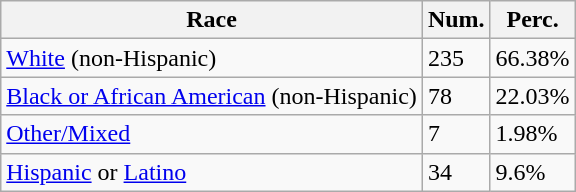<table class="wikitable">
<tr>
<th>Race</th>
<th>Num.</th>
<th>Perc.</th>
</tr>
<tr>
<td><a href='#'>White</a> (non-Hispanic)</td>
<td>235</td>
<td>66.38%</td>
</tr>
<tr>
<td><a href='#'>Black or African American</a> (non-Hispanic)</td>
<td>78</td>
<td>22.03%</td>
</tr>
<tr>
<td><a href='#'>Other/Mixed</a></td>
<td>7</td>
<td>1.98%</td>
</tr>
<tr>
<td><a href='#'>Hispanic</a> or <a href='#'>Latino</a></td>
<td>34</td>
<td>9.6%</td>
</tr>
</table>
